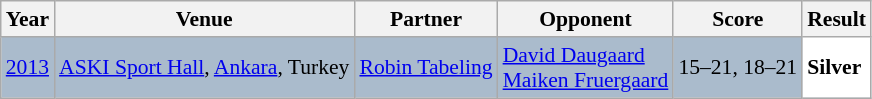<table class="sortable wikitable" style="font-size: 90%;">
<tr>
<th>Year</th>
<th>Venue</th>
<th>Partner</th>
<th>Opponent</th>
<th>Score</th>
<th>Result</th>
</tr>
<tr style="background:#AABBCC">
<td align="center"><a href='#'>2013</a></td>
<td align="left"><a href='#'>ASKI Sport Hall</a>, <a href='#'>Ankara</a>, Turkey</td>
<td align="left"> <a href='#'>Robin Tabeling</a></td>
<td align="left"> <a href='#'>David Daugaard</a><br> <a href='#'>Maiken Fruergaard</a></td>
<td align="left">15–21, 18–21</td>
<td style="text-align:left; background:white"> <strong>Silver</strong></td>
</tr>
</table>
